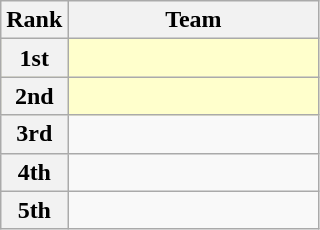<table class=wikitable>
<tr>
<th>Rank</th>
<th width=160px>Team</th>
</tr>
<tr bgcolor=#ffffcc>
<th>1st</th>
<td></td>
</tr>
<tr bgcolor=#ffffcc>
<th>2nd</th>
<td></td>
</tr>
<tr>
<th>3rd</th>
<td></td>
</tr>
<tr>
<th>4th</th>
<td></td>
</tr>
<tr>
<th>5th</th>
<td></td>
</tr>
</table>
